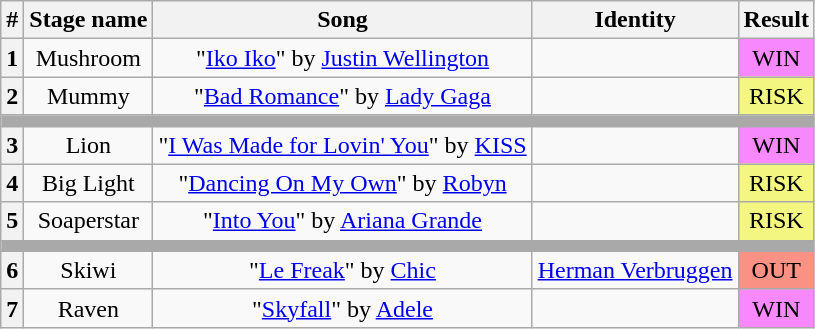<table class="wikitable plainrowheaders" style="text-align: center;">
<tr>
<th>#</th>
<th>Stage name</th>
<th>Song</th>
<th>Identity</th>
<th>Result</th>
</tr>
<tr>
<th>1</th>
<td>Mushroom</td>
<td>"<a href='#'>Iko Iko</a>" by <a href='#'>Justin Wellington</a></td>
<td></td>
<td bgcolor=#F888FD>WIN</td>
</tr>
<tr>
<th>2</th>
<td>Mummy</td>
<td>"<a href='#'>Bad Romance</a>" by <a href='#'>Lady Gaga</a></td>
<td></td>
<td bgcolor="#F3F781">RISK</td>
</tr>
<tr>
<td colspan="5" style="background:darkgray"></td>
</tr>
<tr>
<th>3</th>
<td>Lion</td>
<td>"<a href='#'>I Was Made for Lovin' You</a>" by <a href='#'>KISS</a></td>
<td></td>
<td bgcolor=#F888FD>WIN</td>
</tr>
<tr>
<th>4</th>
<td>Big Light</td>
<td>"<a href='#'>Dancing On My Own</a>" by <a href='#'>Robyn</a></td>
<td></td>
<td bgcolor="#F3F781">RISK</td>
</tr>
<tr>
<th>5</th>
<td>Soaperstar</td>
<td>"<a href='#'>Into You</a>" by <a href='#'>Ariana Grande</a></td>
<td></td>
<td bgcolor="#F3F781">RISK</td>
</tr>
<tr>
<td colspan="5" style="background:darkgray"></td>
</tr>
<tr>
<th>6</th>
<td>Skiwi</td>
<td>"<a href='#'>Le Freak</a>" by <a href='#'>Chic</a></td>
<td><a href='#'>Herman Verbruggen</a></td>
<td bgcolor=#F99185>OUT</td>
</tr>
<tr>
<th>7</th>
<td>Raven</td>
<td>"<a href='#'>Skyfall</a>" by <a href='#'>Adele</a></td>
<td></td>
<td bgcolor=#F888FD>WIN</td>
</tr>
</table>
